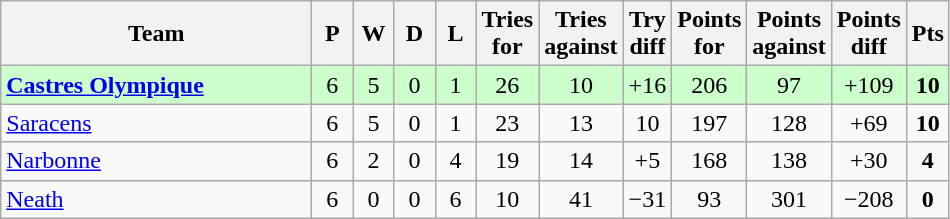<table class="wikitable" style="text-align: center;">
<tr>
<th width="200">Team</th>
<th width="20">P</th>
<th width="20">W</th>
<th width="20">D</th>
<th width="20">L</th>
<th width="20">Tries for</th>
<th width="20">Tries against</th>
<th width="20">Try diff</th>
<th width="20">Points for</th>
<th width="20">Points against</th>
<th width="25">Points diff</th>
<th width="20">Pts</th>
</tr>
<tr bgcolor="#ccffcc">
<td align="left"> <strong><a href='#'>Castres Olympique</a></strong></td>
<td>6</td>
<td>5</td>
<td>0</td>
<td>1</td>
<td>26</td>
<td>10</td>
<td>+16</td>
<td>206</td>
<td>97</td>
<td>+109</td>
<td><strong>10</strong></td>
</tr>
<tr>
<td align="left"> <a href='#'>Saracens</a></td>
<td>6</td>
<td>5</td>
<td>0</td>
<td>1</td>
<td>23</td>
<td>13</td>
<td>10</td>
<td>197</td>
<td>128</td>
<td>+69</td>
<td><strong>10</strong></td>
</tr>
<tr>
<td align="left"> <a href='#'>Narbonne</a></td>
<td>6</td>
<td>2</td>
<td>0</td>
<td>4</td>
<td>19</td>
<td>14</td>
<td>+5</td>
<td>168</td>
<td>138</td>
<td>+30</td>
<td><strong>4</strong></td>
</tr>
<tr>
<td align="left"> <a href='#'>Neath</a></td>
<td>6</td>
<td>0</td>
<td>0</td>
<td>6</td>
<td>10</td>
<td>41</td>
<td>−31</td>
<td>93</td>
<td>301</td>
<td>−208</td>
<td><strong>0</strong></td>
</tr>
</table>
